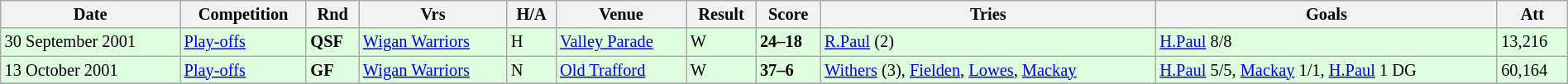<table class="wikitable" style="font-size:85%;" width="100%">
<tr>
<th>Date</th>
<th>Competition</th>
<th>Rnd</th>
<th>Vrs</th>
<th>H/A</th>
<th>Venue</th>
<th>Result</th>
<th>Score</th>
<th>Tries</th>
<th>Goals</th>
<th>Att</th>
</tr>
<tr style="background:#ddffdd;" width=20|>
<td>30 September 2001</td>
<td><a href='#'>Play-offs</a></td>
<td><strong>QSF</strong></td>
<td><a href='#'>Wigan Warriors</a></td>
<td>H</td>
<td><a href='#'>Valley Parade</a></td>
<td>W</td>
<td><strong>24–18</strong></td>
<td><a href='#'>R.Paul</a> (2)</td>
<td><a href='#'>H.Paul</a> 8/8</td>
<td>13,216</td>
</tr>
<tr style="background:#ddffdd;" width=20|>
<td>13 October 2001</td>
<td><a href='#'>Play-offs</a></td>
<td><strong>GF</strong></td>
<td><a href='#'>Wigan Warriors</a></td>
<td>N</td>
<td><a href='#'>Old Trafford</a></td>
<td>W</td>
<td><strong>37–6</strong></td>
<td><a href='#'>Withers</a> (3), <a href='#'>Fielden</a>, <a href='#'>Lowes</a>, <a href='#'>Mackay</a></td>
<td><a href='#'>H.Paul</a> 5/5, <a href='#'>Mackay</a> 1/1, <a href='#'>H.Paul</a> 1 DG</td>
<td>60,164</td>
</tr>
<tr>
</tr>
</table>
